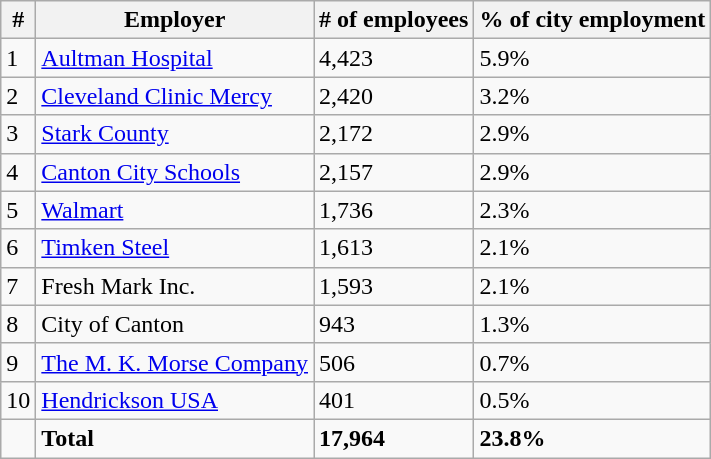<table class="wikitable">
<tr>
<th>#</th>
<th>Employer</th>
<th># of employees</th>
<th>% of city employment</th>
</tr>
<tr>
<td>1</td>
<td><a href='#'>Aultman Hospital</a></td>
<td>4,423</td>
<td>5.9%</td>
</tr>
<tr>
<td>2</td>
<td><a href='#'>Cleveland Clinic Mercy</a></td>
<td>2,420</td>
<td>3.2%</td>
</tr>
<tr>
<td>3</td>
<td><a href='#'>Stark County</a></td>
<td>2,172</td>
<td>2.9%</td>
</tr>
<tr>
<td>4</td>
<td><a href='#'>Canton City Schools</a></td>
<td>2,157</td>
<td>2.9%</td>
</tr>
<tr>
<td>5</td>
<td><a href='#'>Walmart</a></td>
<td>1,736</td>
<td>2.3%</td>
</tr>
<tr>
<td>6</td>
<td><a href='#'>Timken Steel</a></td>
<td>1,613</td>
<td>2.1%</td>
</tr>
<tr>
<td>7</td>
<td>Fresh Mark Inc.</td>
<td>1,593</td>
<td>2.1%</td>
</tr>
<tr>
<td>8</td>
<td>City of Canton</td>
<td>943</td>
<td>1.3%</td>
</tr>
<tr>
<td>9</td>
<td><a href='#'>The M. K. Morse Company</a></td>
<td>506</td>
<td>0.7%</td>
</tr>
<tr>
<td>10</td>
<td><a href='#'>Hendrickson USA</a></td>
<td>401</td>
<td>0.5%</td>
</tr>
<tr>
<td></td>
<td><strong>Total</strong></td>
<td><strong>17,964</strong></td>
<td><strong>23.8%</strong></td>
</tr>
</table>
